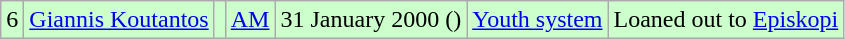<table class="wikitable" style="text-align:center;">
<tr>
<th style="background:#CCFFCC; font-weight: normal;">6</th>
<th style="background:#CCFFCC; font-weight: normal;"><a href='#'>Giannis Koutantos</a></th>
<th style="background:#CCFFCC; font-weight: normal;"></th>
<th style="background:#CCFFCC; font-weight: normal;"><a href='#'>AM</a></th>
<th style="background:#CCFFCC; font-weight: normal;">31 January 2000 ()</th>
<th style="background:#CCFFCC; font-weight: normal;"><a href='#'>Youth system</a></th>
<th style="background:#CCFFCC; font-weight: normal;">Loaned out to <a href='#'>Episkopi</a></th>
</tr>
</table>
